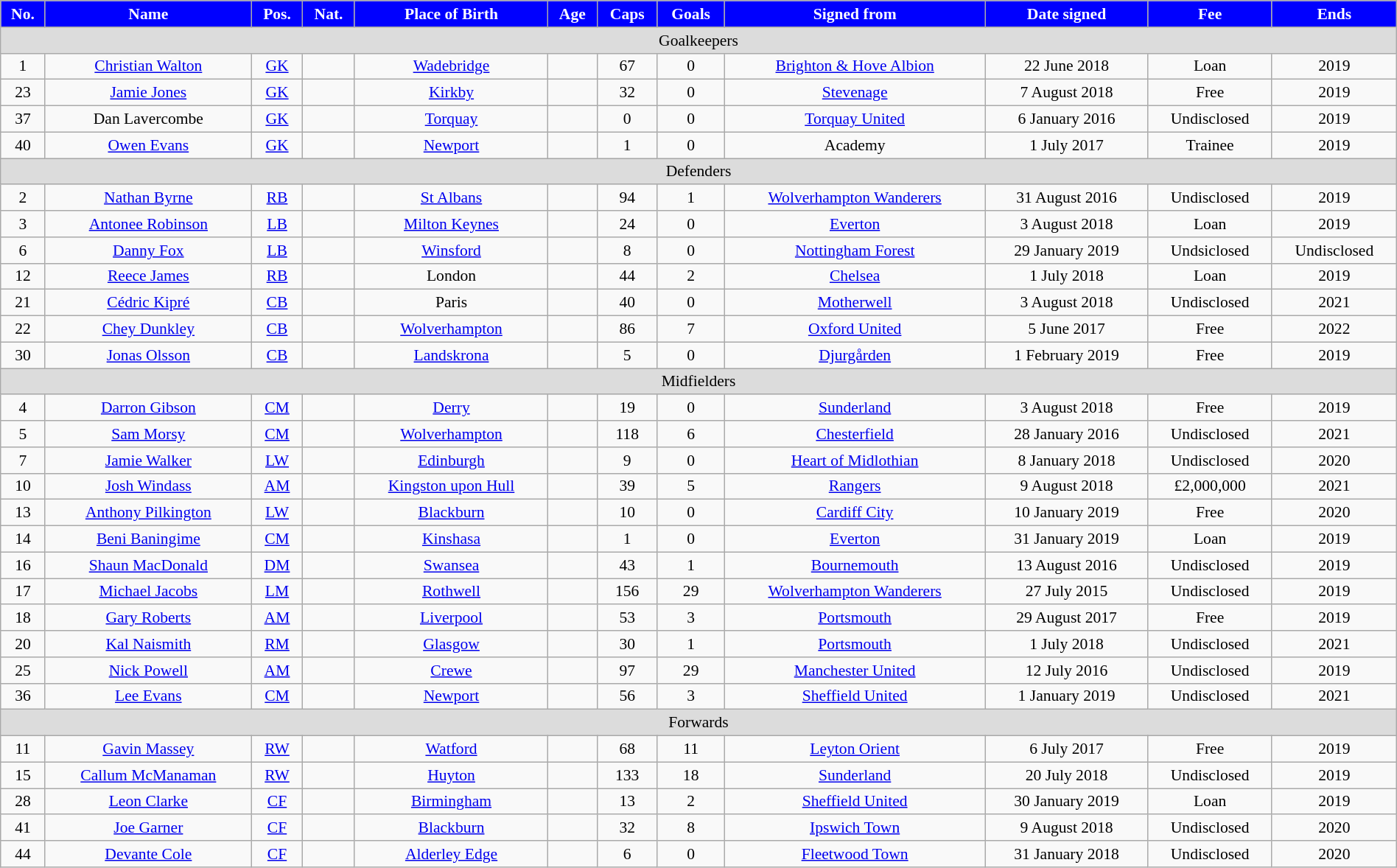<table class="wikitable" style="text-align:center; font-size:90%; width:100%;">
<tr>
<th style="background:blue; color:white; text-align:center;">No.</th>
<th style="background:blue; color:white; text-align:center;">Name</th>
<th style="background:blue; color:white; text-align:center;">Pos.</th>
<th style="background:blue; color:white; text-align:center;">Nat.</th>
<th style="background:blue; color:white; text-align:center;">Place of Birth</th>
<th style="background:blue; color:white; text-align:center;">Age</th>
<th style="background:blue; color:white; text-align:center;">Caps</th>
<th style="background:blue; color:white; text-align:center;">Goals</th>
<th style="background:blue; color:white; text-align:center;">Signed from</th>
<th style="background:blue; color:white; text-align:center;">Date signed</th>
<th style="background:blue; color:white; text-align:center;">Fee</th>
<th style="background:blue; color:white; text-align:center;">Ends</th>
</tr>
<tr>
<td ! colspan="14" style="background:#dcdcdc; text-align:center;">Goalkeepers</td>
</tr>
<tr>
<td>1</td>
<td><a href='#'>Christian Walton</a></td>
<td><a href='#'>GK</a></td>
<td></td>
<td><a href='#'>Wadebridge</a></td>
<td></td>
<td>67</td>
<td>0</td>
<td><a href='#'>Brighton & Hove Albion</a></td>
<td>22 June 2018</td>
<td>Loan</td>
<td>2019</td>
</tr>
<tr>
<td>23</td>
<td><a href='#'>Jamie Jones</a></td>
<td><a href='#'>GK</a></td>
<td></td>
<td><a href='#'>Kirkby</a></td>
<td></td>
<td>32</td>
<td>0</td>
<td><a href='#'>Stevenage</a></td>
<td>7 August 2018</td>
<td>Free</td>
<td>2019</td>
</tr>
<tr>
<td>37</td>
<td>Dan Lavercombe</td>
<td><a href='#'>GK</a></td>
<td></td>
<td><a href='#'>Torquay</a></td>
<td></td>
<td>0</td>
<td>0</td>
<td><a href='#'>Torquay United</a></td>
<td>6 January 2016</td>
<td>Undisclosed</td>
<td>2019</td>
</tr>
<tr>
<td>40</td>
<td><a href='#'>Owen Evans</a></td>
<td><a href='#'>GK</a></td>
<td></td>
<td><a href='#'>Newport</a></td>
<td></td>
<td>1</td>
<td>0</td>
<td>Academy</td>
<td>1 July 2017</td>
<td>Trainee</td>
<td>2019</td>
</tr>
<tr>
<td ! colspan="14" style="background:#dcdcdc; text-align:center;">Defenders</td>
</tr>
<tr>
<td>2</td>
<td><a href='#'>Nathan Byrne</a></td>
<td><a href='#'>RB</a></td>
<td></td>
<td><a href='#'>St Albans</a></td>
<td></td>
<td>94</td>
<td>1</td>
<td><a href='#'>Wolverhampton Wanderers</a></td>
<td>31 August 2016</td>
<td>Undisclosed</td>
<td>2019</td>
</tr>
<tr>
<td>3</td>
<td><a href='#'>Antonee Robinson</a></td>
<td><a href='#'>LB</a></td>
<td></td>
<td><a href='#'>Milton Keynes</a></td>
<td></td>
<td>24</td>
<td>0</td>
<td><a href='#'>Everton</a></td>
<td>3 August 2018</td>
<td>Loan</td>
<td>2019</td>
</tr>
<tr>
<td>6</td>
<td><a href='#'>Danny Fox</a></td>
<td><a href='#'>LB</a></td>
<td></td>
<td><a href='#'>Winsford</a></td>
<td></td>
<td>8</td>
<td>0</td>
<td><a href='#'>Nottingham Forest</a></td>
<td>29 January 2019</td>
<td>Undsiclosed</td>
<td>Undisclosed</td>
</tr>
<tr>
<td>12</td>
<td><a href='#'>Reece James</a></td>
<td><a href='#'>RB</a></td>
<td></td>
<td>London</td>
<td></td>
<td>44</td>
<td>2</td>
<td><a href='#'>Chelsea</a></td>
<td>1 July 2018</td>
<td>Loan</td>
<td>2019</td>
</tr>
<tr>
<td>21</td>
<td><a href='#'>Cédric Kipré</a></td>
<td><a href='#'>CB</a></td>
<td></td>
<td>Paris</td>
<td></td>
<td>40</td>
<td>0</td>
<td><a href='#'>Motherwell</a></td>
<td>3 August 2018</td>
<td>Undisclosed</td>
<td>2021</td>
</tr>
<tr>
<td>22</td>
<td><a href='#'>Chey Dunkley</a></td>
<td><a href='#'>CB</a></td>
<td></td>
<td><a href='#'>Wolverhampton</a></td>
<td></td>
<td>86</td>
<td>7</td>
<td><a href='#'>Oxford United</a></td>
<td>5 June 2017</td>
<td>Free</td>
<td>2022</td>
</tr>
<tr>
<td>30</td>
<td><a href='#'>Jonas Olsson</a></td>
<td><a href='#'>CB</a></td>
<td></td>
<td><a href='#'>Landskrona</a></td>
<td></td>
<td>5</td>
<td>0</td>
<td><a href='#'>Djurgården</a></td>
<td>1 February 2019</td>
<td>Free</td>
<td>2019</td>
</tr>
<tr>
<td ! colspan="14" style="background:#dcdcdc; text-align:center;">Midfielders</td>
</tr>
<tr>
<td>4</td>
<td><a href='#'>Darron Gibson</a></td>
<td><a href='#'>CM</a></td>
<td></td>
<td><a href='#'>Derry</a></td>
<td></td>
<td>19</td>
<td>0</td>
<td><a href='#'>Sunderland</a></td>
<td>3 August 2018</td>
<td>Free</td>
<td>2019</td>
</tr>
<tr>
<td>5</td>
<td><a href='#'>Sam Morsy</a></td>
<td><a href='#'>CM</a></td>
<td></td>
<td><a href='#'>Wolverhampton</a></td>
<td></td>
<td>118</td>
<td>6</td>
<td><a href='#'>Chesterfield</a></td>
<td>28 January 2016</td>
<td>Undisclosed</td>
<td>2021</td>
</tr>
<tr>
<td>7</td>
<td><a href='#'>Jamie Walker</a></td>
<td><a href='#'>LW</a></td>
<td></td>
<td><a href='#'>Edinburgh</a></td>
<td></td>
<td>9</td>
<td>0</td>
<td><a href='#'>Heart of Midlothian</a></td>
<td>8 January 2018</td>
<td>Undisclosed</td>
<td>2020</td>
</tr>
<tr>
<td>10</td>
<td><a href='#'>Josh Windass</a></td>
<td><a href='#'>AM</a></td>
<td></td>
<td><a href='#'>Kingston upon Hull</a></td>
<td></td>
<td>39</td>
<td>5</td>
<td><a href='#'>Rangers</a></td>
<td>9 August 2018</td>
<td>£2,000,000</td>
<td>2021</td>
</tr>
<tr>
<td>13</td>
<td><a href='#'>Anthony Pilkington</a></td>
<td><a href='#'>LW</a></td>
<td></td>
<td><a href='#'>Blackburn</a></td>
<td></td>
<td>10</td>
<td>0</td>
<td><a href='#'>Cardiff City</a></td>
<td>10 January 2019</td>
<td>Free</td>
<td>2020</td>
</tr>
<tr>
<td>14</td>
<td><a href='#'>Beni Baningime</a></td>
<td><a href='#'>CM</a></td>
<td></td>
<td><a href='#'>Kinshasa</a></td>
<td></td>
<td>1</td>
<td>0</td>
<td><a href='#'>Everton</a></td>
<td>31 January 2019</td>
<td>Loan</td>
<td>2019</td>
</tr>
<tr>
<td>16</td>
<td><a href='#'>Shaun MacDonald</a></td>
<td><a href='#'>DM</a></td>
<td></td>
<td><a href='#'>Swansea</a></td>
<td></td>
<td>43</td>
<td>1</td>
<td><a href='#'>Bournemouth</a></td>
<td>13 August 2016</td>
<td>Undisclosed</td>
<td>2019</td>
</tr>
<tr>
<td>17</td>
<td><a href='#'>Michael Jacobs</a></td>
<td><a href='#'>LM</a></td>
<td></td>
<td><a href='#'>Rothwell</a></td>
<td></td>
<td>156</td>
<td>29</td>
<td><a href='#'>Wolverhampton Wanderers</a></td>
<td>27 July 2015</td>
<td>Undisclosed</td>
<td>2019</td>
</tr>
<tr>
<td>18</td>
<td><a href='#'>Gary Roberts</a></td>
<td><a href='#'>AM</a></td>
<td></td>
<td><a href='#'>Liverpool</a></td>
<td></td>
<td>53</td>
<td>3</td>
<td><a href='#'>Portsmouth</a></td>
<td>29 August 2017</td>
<td>Free</td>
<td>2019</td>
</tr>
<tr>
<td>20</td>
<td><a href='#'>Kal Naismith</a></td>
<td><a href='#'>RM</a></td>
<td></td>
<td><a href='#'>Glasgow</a></td>
<td></td>
<td>30</td>
<td>1</td>
<td><a href='#'>Portsmouth</a></td>
<td>1 July 2018</td>
<td>Undisclosed</td>
<td>2021</td>
</tr>
<tr>
<td>25</td>
<td><a href='#'>Nick Powell</a></td>
<td><a href='#'>AM</a></td>
<td></td>
<td><a href='#'>Crewe</a></td>
<td></td>
<td>97</td>
<td>29</td>
<td><a href='#'>Manchester United</a></td>
<td>12 July 2016</td>
<td>Undisclosed</td>
<td>2019</td>
</tr>
<tr>
<td>36</td>
<td><a href='#'>Lee Evans</a></td>
<td><a href='#'>CM</a></td>
<td></td>
<td><a href='#'>Newport</a></td>
<td></td>
<td>56</td>
<td>3</td>
<td><a href='#'>Sheffield United</a></td>
<td>1 January 2019</td>
<td>Undisclosed</td>
<td>2021</td>
</tr>
<tr>
<td ! colspan="14" style="background:#dcdcdc; text-align:center;">Forwards</td>
</tr>
<tr>
<td>11</td>
<td><a href='#'>Gavin Massey</a></td>
<td><a href='#'>RW</a></td>
<td></td>
<td><a href='#'>Watford</a></td>
<td></td>
<td>68</td>
<td>11</td>
<td><a href='#'>Leyton Orient</a></td>
<td>6 July 2017</td>
<td>Free</td>
<td>2019</td>
</tr>
<tr>
<td>15</td>
<td><a href='#'>Callum McManaman</a></td>
<td><a href='#'>RW</a></td>
<td></td>
<td><a href='#'>Huyton</a></td>
<td></td>
<td>133</td>
<td>18</td>
<td><a href='#'>Sunderland</a></td>
<td>20 July 2018</td>
<td>Undisclosed</td>
<td>2019</td>
</tr>
<tr>
<td>28</td>
<td><a href='#'>Leon Clarke</a></td>
<td><a href='#'>CF</a></td>
<td></td>
<td><a href='#'>Birmingham</a></td>
<td></td>
<td>13</td>
<td>2</td>
<td><a href='#'>Sheffield United</a></td>
<td>30 January 2019</td>
<td>Loan</td>
<td>2019</td>
</tr>
<tr>
<td>41</td>
<td><a href='#'>Joe Garner</a></td>
<td><a href='#'>CF</a></td>
<td></td>
<td><a href='#'>Blackburn</a></td>
<td></td>
<td>32</td>
<td>8</td>
<td><a href='#'>Ipswich Town</a></td>
<td>9 August 2018</td>
<td>Undisclosed</td>
<td>2020</td>
</tr>
<tr>
<td>44</td>
<td><a href='#'>Devante Cole</a></td>
<td><a href='#'>CF</a></td>
<td></td>
<td><a href='#'>Alderley Edge</a></td>
<td></td>
<td>6</td>
<td>0</td>
<td><a href='#'>Fleetwood Town</a></td>
<td>31 January 2018</td>
<td>Undisclosed</td>
<td>2020</td>
</tr>
</table>
